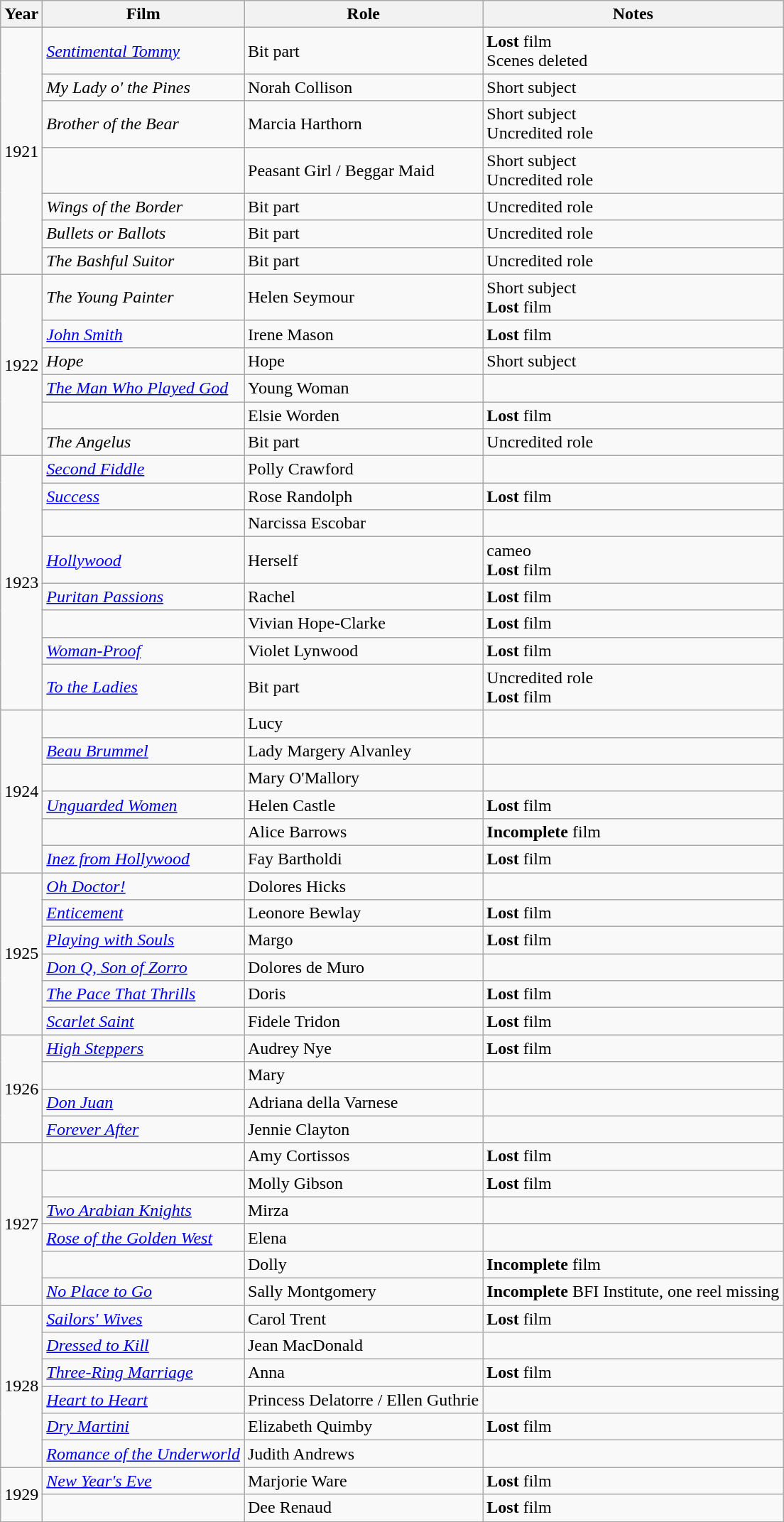<table class="wikitable">
<tr>
<th>Year</th>
<th>Film</th>
<th>Role</th>
<th>Notes</th>
</tr>
<tr>
<td rowspan=7>1921</td>
<td><em><a href='#'>Sentimental Tommy</a></em></td>
<td>Bit part</td>
<td><strong>Lost</strong> film<br>Scenes deleted</td>
</tr>
<tr>
<td><em>My Lady o' the Pines</em></td>
<td>Norah Collison</td>
<td>Short subject</td>
</tr>
<tr>
<td><em>Brother of the Bear</em></td>
<td>Marcia Harthorn</td>
<td>Short subject<br>Uncredited role</td>
</tr>
<tr>
<td><em></em></td>
<td>Peasant Girl / Beggar Maid</td>
<td>Short subject<br>Uncredited role</td>
</tr>
<tr>
<td><em>Wings of the Border</em></td>
<td>Bit part</td>
<td>Uncredited role</td>
</tr>
<tr>
<td><em>Bullets or Ballots</em></td>
<td>Bit part</td>
<td>Uncredited role</td>
</tr>
<tr>
<td><em>The Bashful Suitor</em></td>
<td>Bit part</td>
<td>Uncredited role</td>
</tr>
<tr>
<td rowspan=6>1922</td>
<td><em>The Young Painter</em></td>
<td>Helen Seymour</td>
<td>Short subject<br><strong>Lost</strong> film</td>
</tr>
<tr>
<td><em><a href='#'>John Smith</a></em></td>
<td>Irene Mason</td>
<td><strong>Lost</strong> film</td>
</tr>
<tr>
<td><em>Hope</em></td>
<td>Hope</td>
<td>Short subject</td>
</tr>
<tr>
<td><em><a href='#'>The Man Who Played God</a></em></td>
<td>Young Woman</td>
<td></td>
</tr>
<tr>
<td><em></em></td>
<td>Elsie Worden</td>
<td><strong>Lost</strong> film</td>
</tr>
<tr>
<td><em>The Angelus</em></td>
<td>Bit part</td>
<td>Uncredited role</td>
</tr>
<tr>
<td rowspan=8>1923</td>
<td><em><a href='#'>Second Fiddle</a></em></td>
<td>Polly Crawford</td>
<td></td>
</tr>
<tr>
<td><em><a href='#'>Success</a></em></td>
<td>Rose Randolph</td>
<td><strong>Lost</strong> film</td>
</tr>
<tr>
<td><em></em></td>
<td>Narcissa Escobar</td>
<td></td>
</tr>
<tr>
<td><em><a href='#'>Hollywood</a></em></td>
<td>Herself</td>
<td>cameo<br><strong>Lost</strong> film</td>
</tr>
<tr>
<td><em><a href='#'>Puritan Passions</a></em></td>
<td>Rachel</td>
<td><strong>Lost</strong> film</td>
</tr>
<tr>
<td><em></em></td>
<td>Vivian Hope-Clarke</td>
<td><strong>Lost</strong> film</td>
</tr>
<tr>
<td><em><a href='#'>Woman-Proof</a></em></td>
<td>Violet Lynwood</td>
<td><strong>Lost</strong> film</td>
</tr>
<tr>
<td><em><a href='#'>To the Ladies</a></em></td>
<td>Bit part</td>
<td>Uncredited role<br><strong>Lost</strong> film</td>
</tr>
<tr>
<td rowspan=6>1924</td>
<td><em></em></td>
<td>Lucy</td>
<td></td>
</tr>
<tr>
<td><em><a href='#'>Beau Brummel</a></em></td>
<td>Lady Margery Alvanley</td>
<td></td>
</tr>
<tr>
<td><em></em></td>
<td>Mary O'Mallory</td>
<td></td>
</tr>
<tr>
<td><em><a href='#'>Unguarded Women</a></em></td>
<td>Helen Castle</td>
<td><strong>Lost</strong> film</td>
</tr>
<tr>
<td><em></em></td>
<td>Alice Barrows</td>
<td><strong>Incomplete</strong> film</td>
</tr>
<tr>
<td><em><a href='#'>Inez from Hollywood</a></em></td>
<td>Fay Bartholdi</td>
<td><strong>Lost</strong> film</td>
</tr>
<tr>
<td rowspan=6>1925</td>
<td><em><a href='#'>Oh Doctor!</a></em></td>
<td>Dolores Hicks</td>
<td></td>
</tr>
<tr>
<td><em><a href='#'>Enticement</a></em></td>
<td>Leonore Bewlay</td>
<td><strong>Lost</strong> film</td>
</tr>
<tr>
<td><em><a href='#'>Playing with Souls</a></em></td>
<td>Margo</td>
<td><strong>Lost</strong> film</td>
</tr>
<tr>
<td><em><a href='#'>Don Q, Son of Zorro</a></em></td>
<td>Dolores de Muro</td>
<td></td>
</tr>
<tr>
<td><em><a href='#'>The Pace That Thrills</a></em></td>
<td>Doris</td>
<td><strong>Lost</strong> film</td>
</tr>
<tr>
<td><em><a href='#'>Scarlet Saint</a></em></td>
<td>Fidele Tridon</td>
<td><strong>Lost</strong> film</td>
</tr>
<tr>
<td rowspan=4>1926</td>
<td><em><a href='#'>High Steppers</a></em></td>
<td>Audrey Nye</td>
<td><strong>Lost</strong> film</td>
</tr>
<tr>
<td><em></em></td>
<td>Mary</td>
<td></td>
</tr>
<tr>
<td><em><a href='#'>Don Juan</a></em></td>
<td>Adriana della Varnese</td>
<td></td>
</tr>
<tr>
<td><em><a href='#'>Forever After</a></em></td>
<td>Jennie Clayton</td>
<td></td>
</tr>
<tr>
<td rowspan=6>1927</td>
<td><em></em></td>
<td>Amy Cortissos</td>
<td><strong>Lost</strong> film</td>
</tr>
<tr>
<td><em></em></td>
<td>Molly Gibson</td>
<td><strong>Lost</strong> film</td>
</tr>
<tr>
<td><em><a href='#'>Two Arabian Knights</a></em></td>
<td>Mirza</td>
<td></td>
</tr>
<tr>
<td><em><a href='#'>Rose of the Golden West</a></em></td>
<td>Elena</td>
<td></td>
</tr>
<tr>
<td><em></em></td>
<td>Dolly</td>
<td><strong>Incomplete</strong> film</td>
</tr>
<tr>
<td><em><a href='#'>No Place to Go</a></em></td>
<td>Sally Montgomery</td>
<td><strong>Incomplete</strong> BFI Institute, one reel missing</td>
</tr>
<tr>
<td rowspan=6>1928</td>
<td><em><a href='#'>Sailors' Wives</a></em></td>
<td>Carol Trent</td>
<td><strong>Lost</strong> film</td>
</tr>
<tr>
<td><em><a href='#'>Dressed to Kill</a></em></td>
<td>Jean MacDonald</td>
<td></td>
</tr>
<tr>
<td><em><a href='#'>Three-Ring Marriage</a></em></td>
<td>Anna</td>
<td><strong>Lost</strong> film</td>
</tr>
<tr>
<td><em><a href='#'>Heart to Heart</a></em></td>
<td>Princess Delatorre / Ellen Guthrie</td>
<td></td>
</tr>
<tr>
<td><em><a href='#'>Dry Martini</a></em></td>
<td>Elizabeth Quimby</td>
<td><strong>Lost</strong> film</td>
</tr>
<tr>
<td><em><a href='#'>Romance of the Underworld</a></em></td>
<td>Judith Andrews</td>
<td></td>
</tr>
<tr>
<td rowspan=2>1929</td>
<td><em><a href='#'>New Year's Eve</a></em></td>
<td>Marjorie Ware</td>
<td><strong>Lost</strong> film</td>
</tr>
<tr>
<td><em></em></td>
<td>Dee Renaud</td>
<td><strong>Lost</strong> film</td>
</tr>
<tr>
</tr>
</table>
